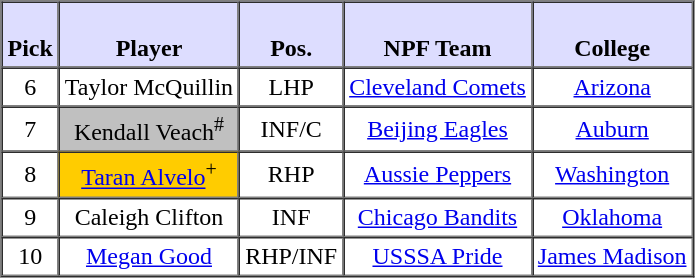<table border="1" cellpadding="3" cellspacing="0" style="text-align:center;">
<tr>
<th style="background:#ddf;"><br>Pick</th>
<th style="background:#ddf;"><br>Player</th>
<th style="background:#ddf;"><br>Pos.</th>
<th style="background:#ddf;"><br>NPF Team</th>
<th style="background:#ddf;"><br>College</th>
</tr>
<tr>
<td>6</td>
<td>Taylor McQuillin</td>
<td>LHP</td>
<td><a href='#'>Cleveland Comets</a></td>
<td><a href='#'>Arizona</a></td>
</tr>
<tr>
<td>7</td>
<td style="background:#C0C0C0;">Kendall Veach<sup>#</sup></td>
<td>INF/C</td>
<td><a href='#'>Beijing Eagles</a></td>
<td><a href='#'>Auburn</a></td>
</tr>
<tr>
<td>8</td>
<td style="background:#FFCC00;"><a href='#'>Taran Alvelo</a><sup>+</sup></td>
<td>RHP</td>
<td><a href='#'>Aussie Peppers</a></td>
<td><a href='#'>Washington</a></td>
</tr>
<tr>
<td>9</td>
<td>Caleigh Clifton</td>
<td>INF</td>
<td><a href='#'>Chicago Bandits</a></td>
<td><a href='#'>Oklahoma</a></td>
</tr>
<tr>
<td>10</td>
<td><a href='#'>Megan Good</a></td>
<td>RHP/INF</td>
<td><a href='#'>USSSA Pride</a></td>
<td><a href='#'>James Madison</a></td>
</tr>
</table>
